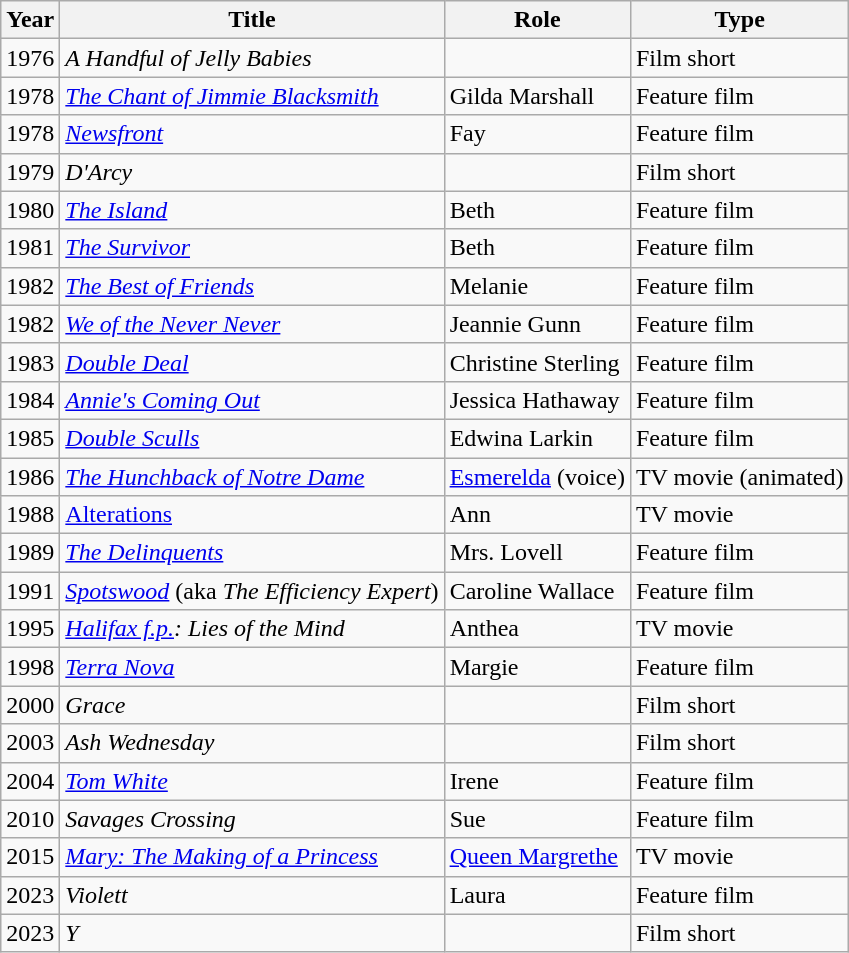<table class="wikitable">
<tr>
<th>Year</th>
<th>Title</th>
<th>Role</th>
<th>Type</th>
</tr>
<tr>
<td>1976</td>
<td><em>A Handful of Jelly Babies</em></td>
<td></td>
<td>Film short</td>
</tr>
<tr>
<td>1978</td>
<td><em><a href='#'>The Chant of Jimmie Blacksmith</a></em></td>
<td>Gilda Marshall</td>
<td>Feature film</td>
</tr>
<tr>
<td>1978</td>
<td><em><a href='#'>Newsfront</a></em></td>
<td>Fay</td>
<td>Feature film</td>
</tr>
<tr>
<td>1979</td>
<td><em>D'Arcy</em></td>
<td></td>
<td>Film short</td>
</tr>
<tr>
<td>1980</td>
<td><em><a href='#'>The Island</a></em></td>
<td>Beth</td>
<td>Feature film</td>
</tr>
<tr>
<td>1981</td>
<td><em><a href='#'>The Survivor</a></em></td>
<td>Beth</td>
<td>Feature film</td>
</tr>
<tr>
<td>1982</td>
<td><em><a href='#'>The Best of Friends</a></em></td>
<td>Melanie</td>
<td>Feature film</td>
</tr>
<tr>
<td>1982</td>
<td><em><a href='#'>We of the Never Never</a></em></td>
<td>Jeannie Gunn</td>
<td>Feature film</td>
</tr>
<tr>
<td>1983</td>
<td><em><a href='#'>Double Deal</a></em></td>
<td>Christine Sterling</td>
<td>Feature film</td>
</tr>
<tr>
<td>1984</td>
<td><em><a href='#'>Annie's Coming Out</a></em></td>
<td>Jessica Hathaway</td>
<td>Feature film</td>
</tr>
<tr>
<td>1985</td>
<td><em><a href='#'>Double Sculls</a></em></td>
<td>Edwina Larkin</td>
<td>Feature film</td>
</tr>
<tr>
<td>1986</td>
<td><em><a href='#'>The Hunchback of Notre Dame</a></em></td>
<td><a href='#'>Esmerelda</a> (voice)</td>
<td>TV movie (animated)</td>
</tr>
<tr>
<td>1988</td>
<td><a href='#'>Alterations</a></td>
<td>Ann</td>
<td>TV movie</td>
</tr>
<tr>
<td>1989</td>
<td><em><a href='#'>The Delinquents</a></em></td>
<td>Mrs. Lovell</td>
<td>Feature film</td>
</tr>
<tr>
<td>1991</td>
<td><em><a href='#'>Spotswood</a></em> (aka <em>The Efficiency Expert</em>)</td>
<td>Caroline Wallace</td>
<td>Feature film</td>
</tr>
<tr>
<td>1995</td>
<td><em><a href='#'>Halifax f.p.</a>: Lies of the Mind</em></td>
<td>Anthea</td>
<td>TV movie</td>
</tr>
<tr>
<td>1998</td>
<td><em><a href='#'>Terra Nova</a></em></td>
<td>Margie</td>
<td>Feature film</td>
</tr>
<tr>
<td>2000</td>
<td><em>Grace</em></td>
<td></td>
<td>Film short</td>
</tr>
<tr>
<td>2003</td>
<td><em>Ash Wednesday</em></td>
<td></td>
<td>Film short</td>
</tr>
<tr>
<td>2004</td>
<td><em><a href='#'>Tom White</a></em></td>
<td>Irene</td>
<td>Feature film</td>
</tr>
<tr>
<td>2010</td>
<td><em>Savages Crossing</em></td>
<td>Sue</td>
<td>Feature film</td>
</tr>
<tr>
<td>2015</td>
<td><em><a href='#'>Mary: The Making of a Princess</a></em></td>
<td><a href='#'>Queen Margrethe</a></td>
<td>TV movie</td>
</tr>
<tr>
<td>2023</td>
<td><em>Violett</em></td>
<td>Laura</td>
<td>Feature film</td>
</tr>
<tr>
<td>2023</td>
<td><em>Y</em></td>
<td></td>
<td>Film short</td>
</tr>
</table>
